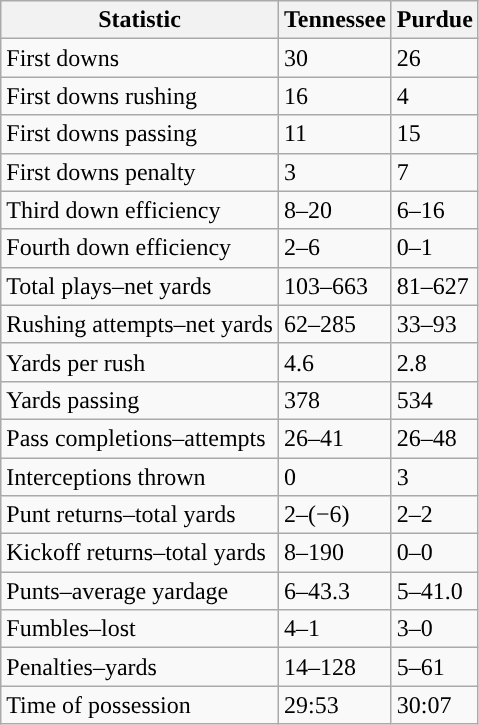<table class="wikitable">
<tr>
<th>Statistic</th>
<th><strong>Tennessee</strong></th>
<th><strong>Purdue</strong></th>
</tr>
<tr>
<td>First downs</td>
<td>30</td>
<td>26</td>
</tr>
<tr>
<td>First downs rushing</td>
<td>16</td>
<td>4</td>
</tr>
<tr>
<td>First downs passing</td>
<td>11</td>
<td>15</td>
</tr>
<tr>
<td>First downs penalty</td>
<td>3</td>
<td>7</td>
</tr>
<tr>
<td>Third down efficiency</td>
<td>8–20</td>
<td>6–16</td>
</tr>
<tr>
<td>Fourth down efficiency</td>
<td>2–6</td>
<td>0–1</td>
</tr>
<tr>
<td>Total plays–net yards</td>
<td>103–663</td>
<td>81–627</td>
</tr>
<tr>
<td>Rushing attempts–net yards</td>
<td>62–285</td>
<td>33–93</td>
</tr>
<tr>
<td>Yards per rush</td>
<td>4.6</td>
<td>2.8</td>
</tr>
<tr>
<td>Yards passing</td>
<td>378</td>
<td>534</td>
</tr>
<tr>
<td>Pass completions–attempts</td>
<td>26–41</td>
<td>26–48</td>
</tr>
<tr>
<td>Interceptions thrown</td>
<td>0</td>
<td>3</td>
</tr>
<tr>
<td>Punt returns–total yards</td>
<td>2–(−6)</td>
<td>2–2</td>
</tr>
<tr>
<td>Kickoff returns–total yards</td>
<td>8–190</td>
<td>0–0</td>
</tr>
<tr>
<td>Punts–average yardage</td>
<td>6–43.3</td>
<td>5–41.0</td>
</tr>
<tr>
<td>Fumbles–lost</td>
<td>4–1</td>
<td>3–0</td>
</tr>
<tr>
<td>Penalties–yards</td>
<td>14–128</td>
<td>5–61</td>
</tr>
<tr>
<td>Time of possession</td>
<td>29:53</td>
<td>30:07</td>
</tr>
</table>
